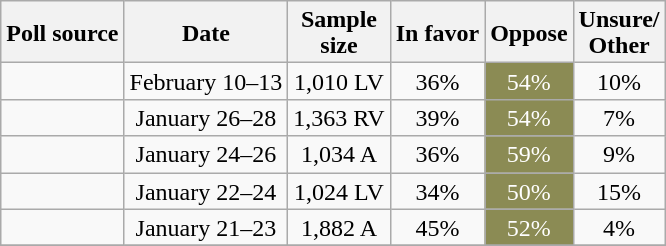<table class="wikitable sortable collapsible" style="text-align:center;line-height:17px">
<tr>
<th>Poll source</th>
<th>Date</th>
<th>Sample<br>size</th>
<th>In favor</th>
<th>Oppose</th>
<th>Unsure/<br>Other</th>
</tr>
<tr>
<td></td>
<td>February 10–13</td>
<td>1,010 LV</td>
<td>36%</td>
<td style="background:#8B8B54; color: white">54%</td>
<td>10%</td>
</tr>
<tr>
<td></td>
<td>January 26–28</td>
<td>1,363 RV</td>
<td>39%</td>
<td style="background:#8B8B54; color: white">54%</td>
<td>7%</td>
</tr>
<tr>
<td></td>
<td>January 24–26</td>
<td>1,034 A</td>
<td>36%</td>
<td style="background:#8B8B54; color: white">59%</td>
<td>9%</td>
</tr>
<tr>
<td></td>
<td>January 22–24</td>
<td>1,024 LV</td>
<td>34%</td>
<td style="background:#8B8B54; color: white">50%</td>
<td>15%</td>
</tr>
<tr>
<td></td>
<td>January 21–23</td>
<td>1,882 A</td>
<td>45%</td>
<td style="background:#8B8B54; color: white">52%</td>
<td>4%</td>
</tr>
<tr>
</tr>
</table>
